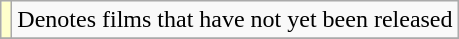<table class="wikitable">
<tr>
<td style="background:#FFFFCC;"></td>
<td>Denotes films that have not yet been released</td>
</tr>
<tr>
</tr>
</table>
